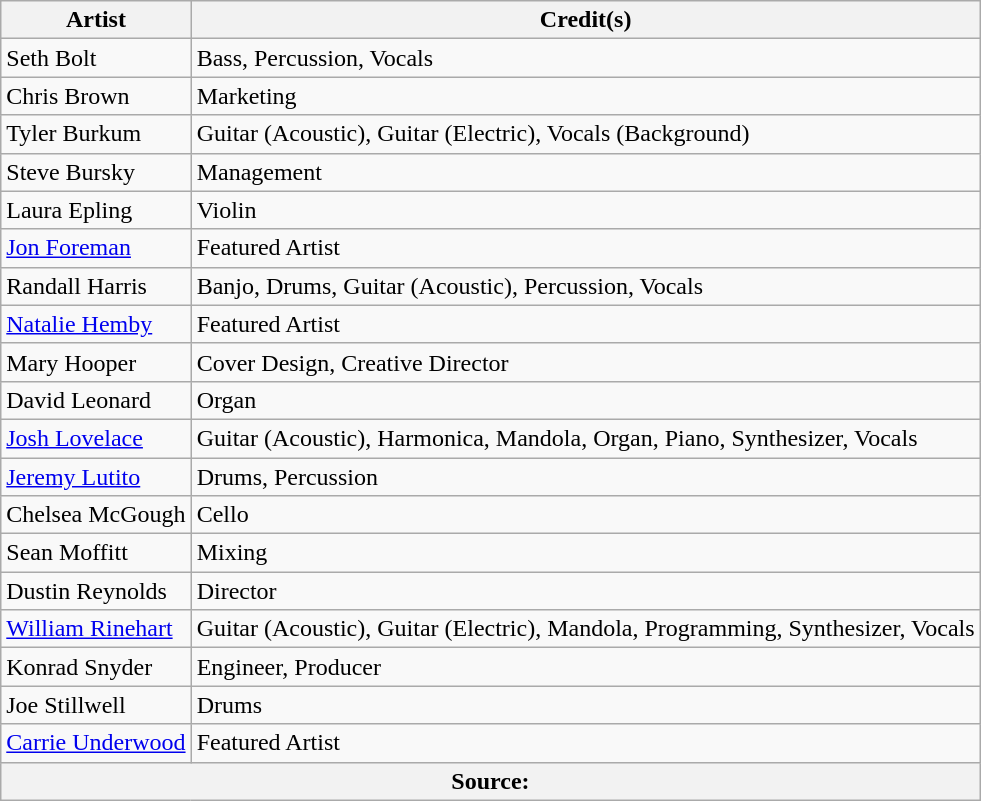<table class="wikitable">
<tr>
<th>Artist</th>
<th>Credit(s)</th>
</tr>
<tr>
<td>Seth Bolt</td>
<td>Bass, Percussion, Vocals</td>
</tr>
<tr>
<td>Chris Brown</td>
<td>Marketing</td>
</tr>
<tr>
<td>Tyler Burkum</td>
<td>Guitar (Acoustic), Guitar (Electric), Vocals (Background)</td>
</tr>
<tr>
<td>Steve Bursky</td>
<td>Management</td>
</tr>
<tr>
<td>Laura Epling</td>
<td>Violin</td>
</tr>
<tr>
<td><a href='#'>Jon Foreman</a></td>
<td>Featured Artist</td>
</tr>
<tr>
<td>Randall Harris</td>
<td>Banjo, Drums, Guitar (Acoustic), Percussion, Vocals</td>
</tr>
<tr>
<td><a href='#'>Natalie Hemby</a></td>
<td>Featured Artist</td>
</tr>
<tr>
<td>Mary Hooper</td>
<td>Cover Design, Creative Director</td>
</tr>
<tr>
<td>David Leonard</td>
<td>Organ</td>
</tr>
<tr>
<td><a href='#'>Josh Lovelace</a></td>
<td>Guitar (Acoustic), Harmonica, Mandola, Organ, Piano, Synthesizer, Vocals</td>
</tr>
<tr>
<td><a href='#'>Jeremy Lutito</a></td>
<td>Drums, Percussion</td>
</tr>
<tr>
<td>Chelsea McGough</td>
<td>Cello</td>
</tr>
<tr>
<td>Sean Moffitt</td>
<td>Mixing</td>
</tr>
<tr>
<td>Dustin Reynolds</td>
<td>Director</td>
</tr>
<tr>
<td><a href='#'>William Rinehart</a></td>
<td>Guitar (Acoustic), Guitar (Electric), Mandola, Programming, Synthesizer, Vocals</td>
</tr>
<tr>
<td>Konrad Snyder</td>
<td>Engineer, Producer</td>
</tr>
<tr>
<td>Joe Stillwell</td>
<td>Drums</td>
</tr>
<tr>
<td><a href='#'>Carrie Underwood</a></td>
<td>Featured Artist</td>
</tr>
<tr>
<th colspan="2">Source:</th>
</tr>
</table>
